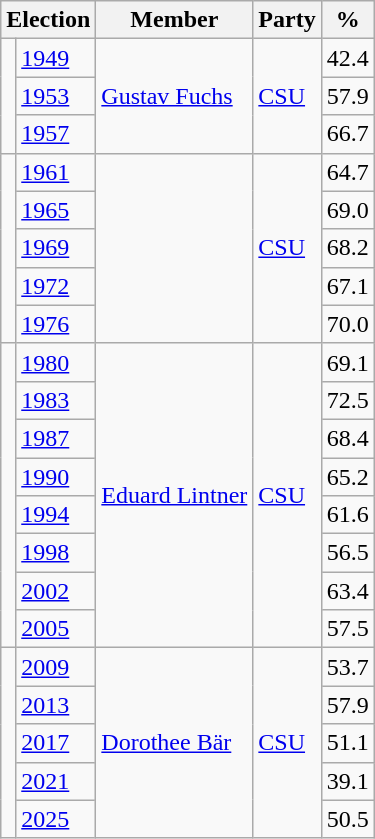<table class=wikitable>
<tr>
<th colspan=2>Election</th>
<th>Member</th>
<th>Party</th>
<th>%</th>
</tr>
<tr>
<td rowspan=3 bgcolor=></td>
<td><a href='#'>1949</a></td>
<td rowspan=3><a href='#'>Gustav Fuchs</a></td>
<td rowspan=3><a href='#'>CSU</a></td>
<td align=right>42.4</td>
</tr>
<tr>
<td><a href='#'>1953</a></td>
<td align=right>57.9</td>
</tr>
<tr>
<td><a href='#'>1957</a></td>
<td align=right>66.7</td>
</tr>
<tr>
<td rowspan=5 bgcolor=></td>
<td><a href='#'>1961</a></td>
<td rowspan=5></td>
<td rowspan=5><a href='#'>CSU</a></td>
<td align=right>64.7</td>
</tr>
<tr>
<td><a href='#'>1965</a></td>
<td align=right>69.0</td>
</tr>
<tr>
<td><a href='#'>1969</a></td>
<td align=right>68.2</td>
</tr>
<tr>
<td><a href='#'>1972</a></td>
<td align=right>67.1</td>
</tr>
<tr>
<td><a href='#'>1976</a></td>
<td align=right>70.0</td>
</tr>
<tr>
<td rowspan=8 bgcolor=></td>
<td><a href='#'>1980</a></td>
<td rowspan=8><a href='#'>Eduard Lintner</a></td>
<td rowspan=8><a href='#'>CSU</a></td>
<td align=right>69.1</td>
</tr>
<tr>
<td><a href='#'>1983</a></td>
<td align=right>72.5</td>
</tr>
<tr>
<td><a href='#'>1987</a></td>
<td align=right>68.4</td>
</tr>
<tr>
<td><a href='#'>1990</a></td>
<td align=right>65.2</td>
</tr>
<tr>
<td><a href='#'>1994</a></td>
<td align=right>61.6</td>
</tr>
<tr>
<td><a href='#'>1998</a></td>
<td align=right>56.5</td>
</tr>
<tr>
<td><a href='#'>2002</a></td>
<td align=right>63.4</td>
</tr>
<tr>
<td><a href='#'>2005</a></td>
<td align=right>57.5</td>
</tr>
<tr>
<td rowspan=5 bgcolor=></td>
<td><a href='#'>2009</a></td>
<td rowspan=5><a href='#'>Dorothee Bär</a></td>
<td rowspan=5><a href='#'>CSU</a></td>
<td align=right>53.7</td>
</tr>
<tr>
<td><a href='#'>2013</a></td>
<td align=right>57.9</td>
</tr>
<tr>
<td><a href='#'>2017</a></td>
<td align=right>51.1</td>
</tr>
<tr>
<td><a href='#'>2021</a></td>
<td align=right>39.1</td>
</tr>
<tr>
<td><a href='#'>2025</a></td>
<td align=right>50.5</td>
</tr>
</table>
